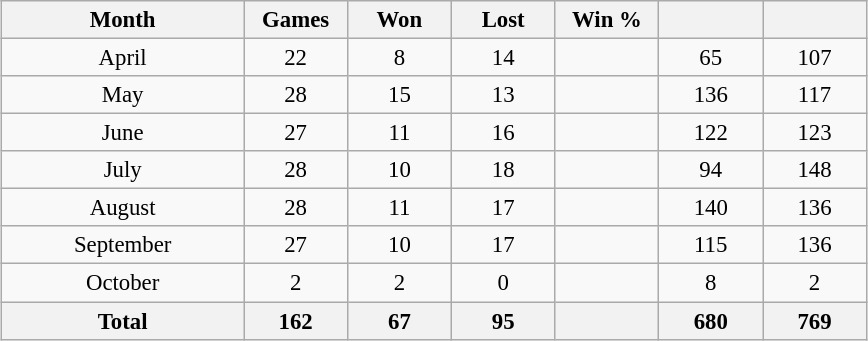<table class="wikitable" style="font-size:95%; text-align:center; width:38em;margin: 0.5em auto;">
<tr>
<th width="28%">Month</th>
<th width="12%">Games</th>
<th width="12%">Won</th>
<th width="12%">Lost</th>
<th width="12%">Win %</th>
<th width="12%"></th>
<th width="12%"></th>
</tr>
<tr>
<td>April</td>
<td>22</td>
<td>8</td>
<td>14</td>
<td></td>
<td>65</td>
<td>107</td>
</tr>
<tr>
<td>May</td>
<td>28</td>
<td>15</td>
<td>13</td>
<td></td>
<td>136</td>
<td>117</td>
</tr>
<tr>
<td>June</td>
<td>27</td>
<td>11</td>
<td>16</td>
<td></td>
<td>122</td>
<td>123</td>
</tr>
<tr>
<td>July</td>
<td>28</td>
<td>10</td>
<td>18</td>
<td></td>
<td>94</td>
<td>148</td>
</tr>
<tr>
<td>August</td>
<td>28</td>
<td>11</td>
<td>17</td>
<td></td>
<td>140</td>
<td>136</td>
</tr>
<tr>
<td>September</td>
<td>27</td>
<td>10</td>
<td>17</td>
<td></td>
<td>115</td>
<td>136</td>
</tr>
<tr>
<td>October</td>
<td>2</td>
<td>2</td>
<td>0</td>
<td></td>
<td>8</td>
<td>2</td>
</tr>
<tr>
<th>Total</th>
<th>162</th>
<th>67</th>
<th>95</th>
<th></th>
<th>680</th>
<th>769</th>
</tr>
</table>
